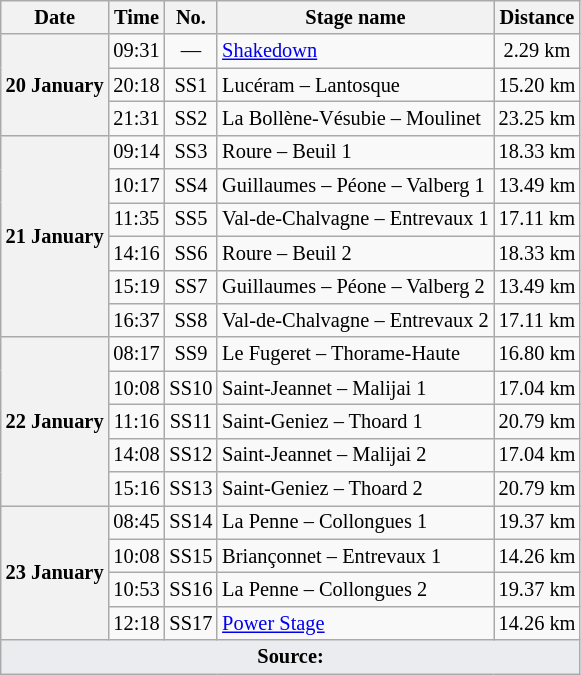<table class="wikitable" style="font-size: 85%;">
<tr>
<th>Date</th>
<th>Time</th>
<th>No.</th>
<th>Stage name</th>
<th>Distance</th>
</tr>
<tr>
<th rowspan="3" nowrap>20 January</th>
<td align="center">09:31</td>
<td align="center">—</td>
<td><a href='#'>Shakedown</a></td>
<td align="center">2.29 km</td>
</tr>
<tr>
<td align="center">20:18</td>
<td align="center">SS1</td>
<td>Lucéram – Lantosque</td>
<td align="center">15.20 km</td>
</tr>
<tr>
<td align="center">21:31</td>
<td align="center">SS2</td>
<td>La Bollène-Vésubie – Moulinet</td>
<td align="center">23.25 km</td>
</tr>
<tr>
<th rowspan="6">21 January</th>
<td align="center">09:14</td>
<td align="center">SS3</td>
<td>Roure – Beuil 1</td>
<td align="center">18.33 km</td>
</tr>
<tr>
<td align="center">10:17</td>
<td align="center">SS4</td>
<td>Guillaumes – Péone – Valberg 1</td>
<td align="center">13.49 km</td>
</tr>
<tr>
<td align="center">11:35</td>
<td align="center">SS5</td>
<td>Val-de-Chalvagne – Entrevaux 1</td>
<td align="center">17.11 km</td>
</tr>
<tr>
<td align="center">14:16</td>
<td align="center">SS6</td>
<td>Roure – Beuil 2</td>
<td align="center">18.33 km</td>
</tr>
<tr>
<td align="center">15:19</td>
<td align="center">SS7</td>
<td>Guillaumes – Péone – Valberg 2</td>
<td align="center">13.49 km</td>
</tr>
<tr>
<td align="center">16:37</td>
<td align="center">SS8</td>
<td>Val-de-Chalvagne – Entrevaux 2</td>
<td align="center">17.11 km</td>
</tr>
<tr>
<th rowspan="5">22 January</th>
<td align="center">08:17</td>
<td align="center">SS9</td>
<td>Le Fugeret – Thorame-Haute</td>
<td align="center">16.80 km</td>
</tr>
<tr>
<td align="center">10:08</td>
<td align="center">SS10</td>
<td>Saint-Jeannet – Malijai 1</td>
<td align="center">17.04 km</td>
</tr>
<tr>
<td align="center">11:16</td>
<td align="center">SS11</td>
<td>Saint-Geniez – Thoard 1</td>
<td align="center">20.79 km</td>
</tr>
<tr>
<td align="center">14:08</td>
<td align="center">SS12</td>
<td>Saint-Jeannet – Malijai 2</td>
<td align="center">17.04 km</td>
</tr>
<tr>
<td align="center">15:16</td>
<td align="center">SS13</td>
<td>Saint-Geniez – Thoard 2</td>
<td align="center">20.79 km</td>
</tr>
<tr>
<th rowspan="4">23 January</th>
<td align="center">08:45</td>
<td align="center">SS14</td>
<td>La Penne – Collongues 1</td>
<td align="center">19.37 km</td>
</tr>
<tr>
<td align="center">10:08</td>
<td align="center">SS15</td>
<td>Briançonnet – Entrevaux 1</td>
<td align="center">14.26 km</td>
</tr>
<tr>
<td align="center">10:53</td>
<td align="center">SS16</td>
<td>La Penne – Collongues 2</td>
<td align="center">19.37 km</td>
</tr>
<tr>
<td align="center">12:18</td>
<td align="center">SS17</td>
<td nowrap><a href='#'>Power Stage</a></td>
<td align="center">14.26 km</td>
</tr>
<tr>
<td colspan="6" style="background-color:#EAECF0;text-align:center"><strong>Source:</strong></td>
</tr>
</table>
